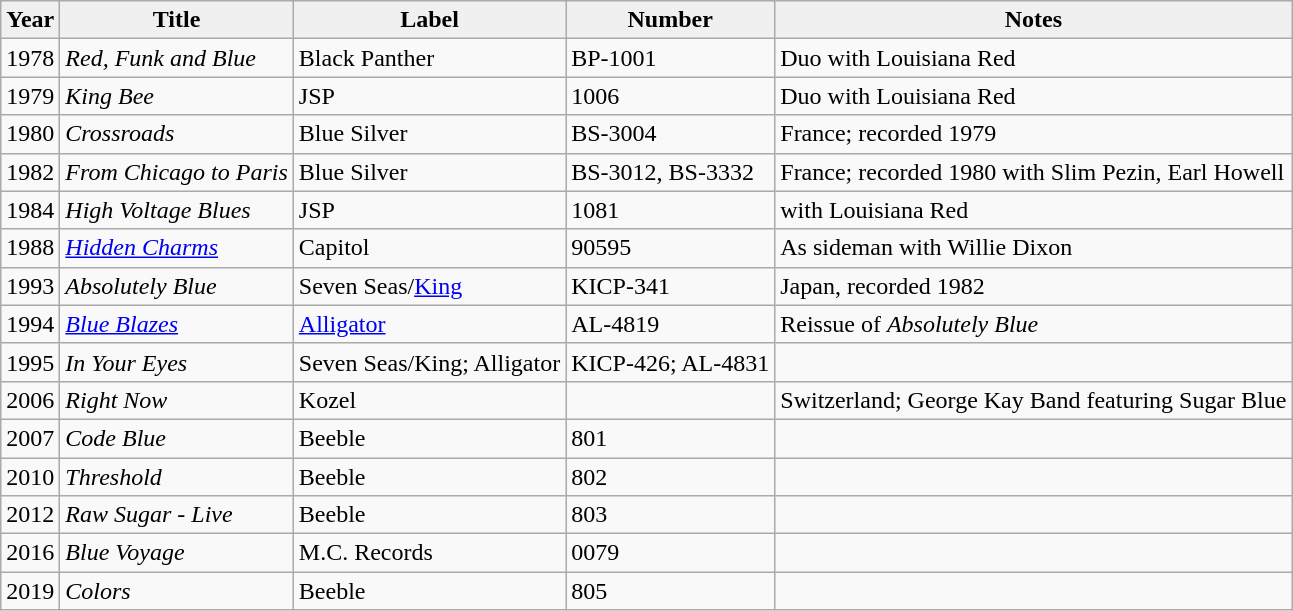<table class="wikitable sortable">
<tr style="text-align:center; background:#f0f0f0;">
<td><strong>Year</strong></td>
<td><strong>Title</strong></td>
<td><strong>Label</strong></td>
<td><strong>Number</strong></td>
<td><strong>Notes</strong></td>
</tr>
<tr>
<td>1978</td>
<td><em>Red, Funk and Blue</em></td>
<td>Black Panther</td>
<td>BP-1001</td>
<td>Duo with Louisiana Red</td>
</tr>
<tr>
<td>1979</td>
<td><em>King Bee</em></td>
<td>JSP</td>
<td>1006</td>
<td>Duo with Louisiana Red</td>
</tr>
<tr>
<td>1980</td>
<td><em>Crossroads</em></td>
<td>Blue Silver</td>
<td>BS-3004</td>
<td>France; recorded 1979</td>
</tr>
<tr>
<td>1982</td>
<td><em>From Chicago to Paris</em></td>
<td>Blue Silver</td>
<td>BS-3012, BS-3332</td>
<td>France; recorded 1980 with Slim Pezin, Earl Howell</td>
</tr>
<tr>
<td>1984</td>
<td><em>High Voltage Blues</em></td>
<td>JSP</td>
<td>1081</td>
<td>with Louisiana Red</td>
</tr>
<tr>
<td>1988</td>
<td><em><a href='#'>Hidden Charms</a></em></td>
<td>Capitol</td>
<td>90595</td>
<td>As sideman with Willie Dixon</td>
</tr>
<tr>
<td>1993</td>
<td><em>Absolutely Blue</em></td>
<td>Seven Seas/<a href='#'>King</a></td>
<td>KICP-341</td>
<td>Japan, recorded 1982</td>
</tr>
<tr>
<td>1994</td>
<td><em><a href='#'>Blue Blazes</a></em></td>
<td><a href='#'>Alligator</a></td>
<td>AL-4819</td>
<td>Reissue of <em>Absolutely Blue</em></td>
</tr>
<tr>
<td>1995</td>
<td><em>In Your Eyes</em></td>
<td>Seven Seas/King; Alligator</td>
<td>KICP-426; AL-4831</td>
<td></td>
</tr>
<tr>
<td>2006</td>
<td><em>Right Now</em></td>
<td>Kozel</td>
<td></td>
<td>Switzerland; George Kay Band featuring Sugar Blue</td>
</tr>
<tr>
<td>2007</td>
<td><em>Code Blue</em></td>
<td>Beeble</td>
<td>801</td>
<td></td>
</tr>
<tr>
<td>2010</td>
<td><em>Threshold</em></td>
<td>Beeble</td>
<td>802</td>
<td></td>
</tr>
<tr>
<td>2012</td>
<td><em>Raw Sugar - Live</em></td>
<td>Beeble</td>
<td>803</td>
<td></td>
</tr>
<tr>
<td>2016</td>
<td><em>Blue Voyage</em></td>
<td>M.C. Records</td>
<td>0079</td>
<td></td>
</tr>
<tr>
<td>2019</td>
<td><em>Colors</em></td>
<td>Beeble</td>
<td>805</td>
<td></td>
</tr>
</table>
